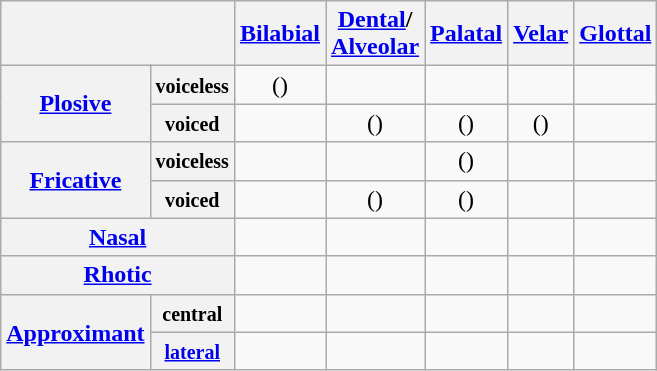<table class="wikitable" style="text-align:center">
<tr>
<th colspan="2"></th>
<th><a href='#'>Bilabial</a></th>
<th><a href='#'>Dental</a>/<br><a href='#'>Alveolar</a></th>
<th><a href='#'>Palatal</a></th>
<th><a href='#'>Velar</a></th>
<th><a href='#'>Glottal</a></th>
</tr>
<tr align="center">
<th rowspan="2"><a href='#'>Plosive</a></th>
<th><small>voiceless</small></th>
<td>()</td>
<td></td>
<td></td>
<td></td>
<td></td>
</tr>
<tr align="center">
<th><small>voiced</small></th>
<td></td>
<td>()</td>
<td>()</td>
<td>()</td>
<td></td>
</tr>
<tr>
<th rowspan="2"><a href='#'>Fricative</a></th>
<th><small>voiceless</small></th>
<td></td>
<td></td>
<td>()</td>
<td></td>
<td></td>
</tr>
<tr align="center">
<th><small>voiced</small></th>
<td></td>
<td>()</td>
<td>()</td>
<td></td>
<td></td>
</tr>
<tr align="center">
<th colspan="2"><a href='#'>Nasal</a></th>
<td></td>
<td></td>
<td></td>
<td></td>
<td></td>
</tr>
<tr align="center">
<th colspan="2"><a href='#'>Rhotic</a></th>
<td></td>
<td></td>
<td></td>
<td></td>
<td></td>
</tr>
<tr align="center">
<th rowspan="2"><a href='#'>Approximant</a></th>
<th><small>central</small></th>
<td></td>
<td></td>
<td></td>
<td></td>
<td></td>
</tr>
<tr align="center">
<th><small><a href='#'>lateral</a></small></th>
<td></td>
<td></td>
<td></td>
<td></td>
<td></td>
</tr>
</table>
